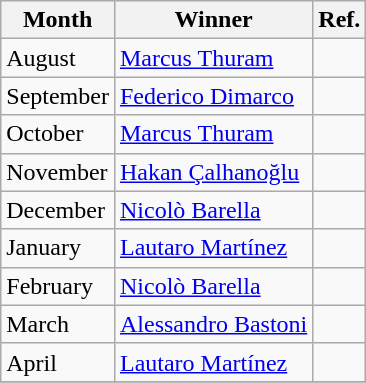<table class="wikitable">
<tr>
<th>Month</th>
<th>Winner</th>
<th>Ref.</th>
</tr>
<tr>
<td>August</td>
<td> <a href='#'>Marcus Thuram</a></td>
<td></td>
</tr>
<tr>
<td>September</td>
<td> <a href='#'>Federico Dimarco</a></td>
<td></td>
</tr>
<tr>
<td>October</td>
<td> <a href='#'>Marcus Thuram</a></td>
<td></td>
</tr>
<tr>
<td>November</td>
<td> <a href='#'>Hakan Çalhanoğlu</a></td>
<td></td>
</tr>
<tr>
<td>December</td>
<td> <a href='#'>Nicolò Barella</a></td>
<td></td>
</tr>
<tr>
<td>January</td>
<td> <a href='#'>Lautaro Martínez</a></td>
<td></td>
</tr>
<tr>
<td>February</td>
<td> <a href='#'>Nicolò Barella</a></td>
<td></td>
</tr>
<tr>
<td>March</td>
<td> <a href='#'>Alessandro Bastoni</a></td>
<td></td>
</tr>
<tr>
<td>April</td>
<td> <a href='#'>Lautaro Martínez</a></td>
<td></td>
</tr>
<tr>
</tr>
</table>
